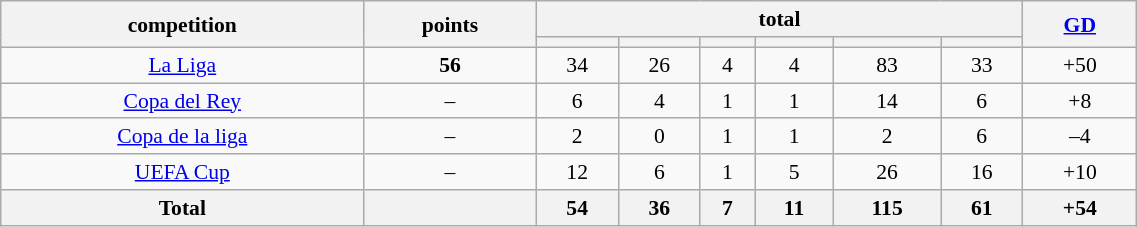<table class="wikitable" style="font-size:90%;width:60%;float:left;text-align:center;">
<tr>
<th rowspan="2">competition</th>
<th rowspan="2">points</th>
<th colspan="6">total</th>
<th rowspan="2"><a href='#'>GD</a></th>
</tr>
<tr>
<th></th>
<th></th>
<th></th>
<th></th>
<th></th>
<th></th>
</tr>
<tr>
<td><a href='#'>La Liga</a></td>
<td><strong>56</strong></td>
<td>34</td>
<td>26</td>
<td>4</td>
<td>4</td>
<td>83</td>
<td>33</td>
<td>+50</td>
</tr>
<tr>
<td><a href='#'>Copa del Rey</a></td>
<td>–</td>
<td>6</td>
<td>4</td>
<td>1</td>
<td>1</td>
<td>14</td>
<td>6</td>
<td>+8</td>
</tr>
<tr>
<td><a href='#'>Copa de la liga</a></td>
<td>–</td>
<td>2</td>
<td>0</td>
<td>1</td>
<td>1</td>
<td>2</td>
<td>6</td>
<td>–4</td>
</tr>
<tr>
<td><a href='#'>UEFA Cup</a></td>
<td>–</td>
<td>12</td>
<td>6</td>
<td>1</td>
<td>5</td>
<td>26</td>
<td>16</td>
<td>+10</td>
</tr>
<tr>
<th>Total</th>
<th></th>
<th>54</th>
<th>36</th>
<th>7</th>
<th>11</th>
<th>115</th>
<th>61</th>
<th>+54</th>
</tr>
</table>
